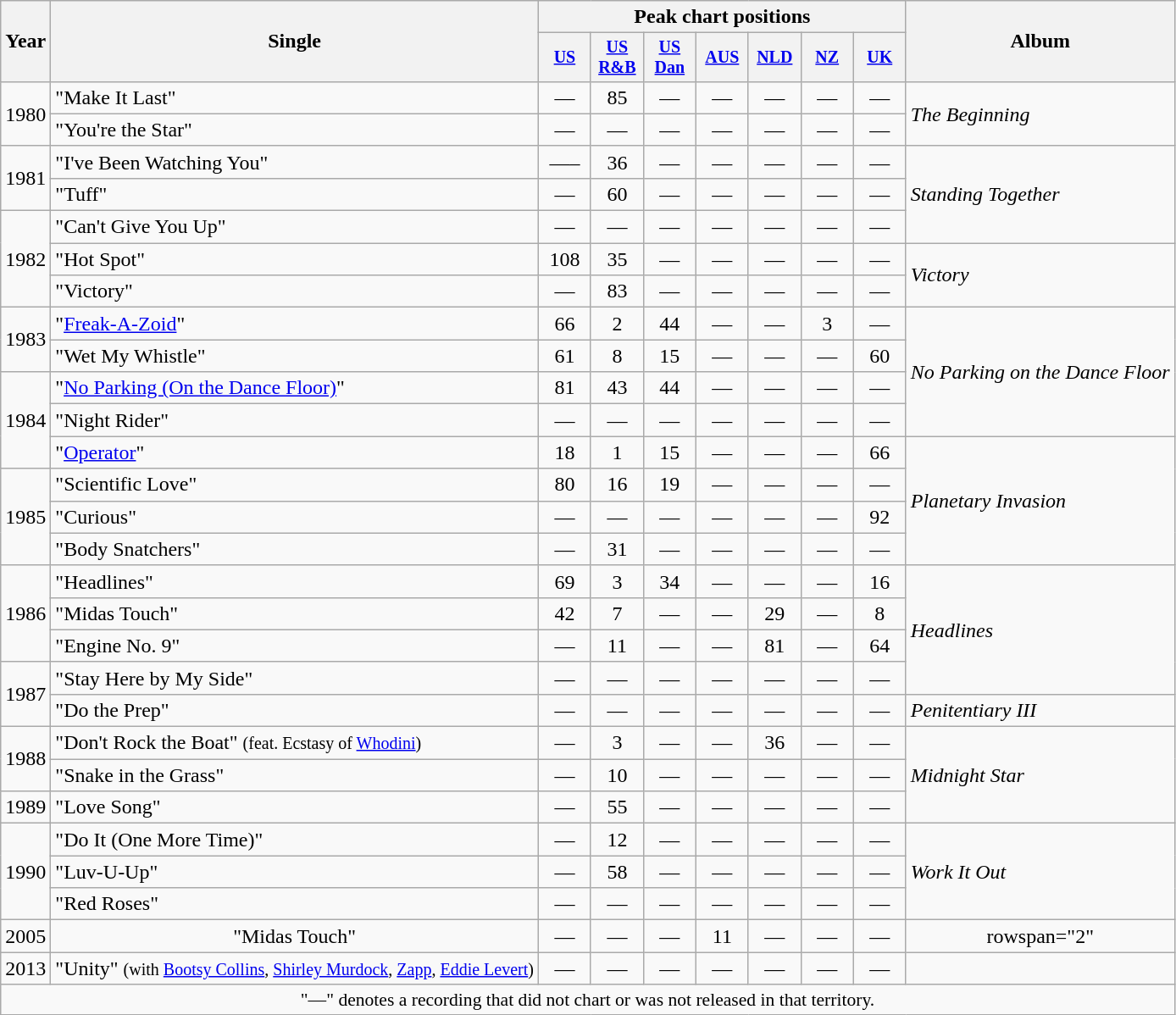<table class="wikitable" style="text-align:center;">
<tr>
<th rowspan="2">Year</th>
<th rowspan="2">Single</th>
<th colspan="7">Peak chart positions</th>
<th rowspan="2">Album</th>
</tr>
<tr style="font-size: smaller;">
<th width="35"><a href='#'>US</a><br></th>
<th width="35"><a href='#'>US<br>R&B</a><br></th>
<th width="35"><a href='#'>US<br>Dan</a><br></th>
<th width="35"><a href='#'>AUS</a><br></th>
<th width="35"><a href='#'>NLD</a><br></th>
<th width="35"><a href='#'>NZ</a><br></th>
<th width="35"><a href='#'>UK</a><br></th>
</tr>
<tr>
<td rowspan="2">1980</td>
<td align=left>"Make It Last"</td>
<td>—</td>
<td>85</td>
<td>—</td>
<td>—</td>
<td>—</td>
<td>—</td>
<td>—</td>
<td align=left rowspan="2"><em>The Beginning</em></td>
</tr>
<tr>
<td align=left>"You're the Star"</td>
<td>—</td>
<td>—</td>
<td>—</td>
<td>—</td>
<td>—</td>
<td>—</td>
<td>—</td>
</tr>
<tr>
<td rowspan="2">1981</td>
<td align=left>"I've Been Watching You"</td>
<td>—–</td>
<td>36</td>
<td>—</td>
<td>—</td>
<td>—</td>
<td>—</td>
<td>—</td>
<td align=left rowspan="3"><em>Standing Together</em></td>
</tr>
<tr>
<td align=left>"Tuff"</td>
<td>—</td>
<td>60</td>
<td>—</td>
<td>—</td>
<td>—</td>
<td>—</td>
<td>—</td>
</tr>
<tr>
<td rowspan="3">1982</td>
<td align=left>"Can't Give You Up"</td>
<td>—</td>
<td>—</td>
<td>—</td>
<td>—</td>
<td>—</td>
<td>—</td>
<td>—</td>
</tr>
<tr>
<td align=left>"Hot Spot"</td>
<td>108</td>
<td>35</td>
<td>—</td>
<td>—</td>
<td>—</td>
<td>—</td>
<td>—</td>
<td align=left rowspan="2"><em>Victory</em></td>
</tr>
<tr>
<td align=left>"Victory"</td>
<td>—</td>
<td>83</td>
<td>—</td>
<td>—</td>
<td>—</td>
<td>—</td>
<td>—</td>
</tr>
<tr>
<td rowspan="2">1983</td>
<td align=left>"<a href='#'>Freak-A-Zoid</a>"</td>
<td>66</td>
<td>2</td>
<td>44</td>
<td>—</td>
<td>—</td>
<td>3</td>
<td>—</td>
<td align=left rowspan="4"><em>No Parking on the Dance Floor</em></td>
</tr>
<tr>
<td align=left>"Wet My Whistle"</td>
<td>61</td>
<td>8</td>
<td>15</td>
<td>—</td>
<td>—</td>
<td>—</td>
<td>60</td>
</tr>
<tr>
<td rowspan="3">1984</td>
<td align=left>"<a href='#'>No Parking (On the Dance Floor)</a>"</td>
<td>81</td>
<td>43</td>
<td>44</td>
<td>—</td>
<td>—</td>
<td>—</td>
<td>—</td>
</tr>
<tr>
<td align=left>"Night Rider"</td>
<td>—</td>
<td>—</td>
<td>—</td>
<td>—</td>
<td>—</td>
<td>—</td>
<td>—</td>
</tr>
<tr>
<td align=left>"<a href='#'>Operator</a>"</td>
<td>18</td>
<td>1</td>
<td>15</td>
<td>—</td>
<td>—</td>
<td>—</td>
<td>66</td>
<td align=left rowspan="4"><em>Planetary Invasion</em></td>
</tr>
<tr>
<td rowspan="3">1985</td>
<td align=left>"Scientific Love"</td>
<td>80</td>
<td>16</td>
<td>19</td>
<td>—</td>
<td>—</td>
<td>—</td>
<td>—</td>
</tr>
<tr>
<td align=left>"Curious"</td>
<td>—</td>
<td>—</td>
<td>—</td>
<td>—</td>
<td>—</td>
<td>—</td>
<td>92</td>
</tr>
<tr>
<td align=left>"Body Snatchers"</td>
<td>—</td>
<td>31</td>
<td>—</td>
<td>—</td>
<td>—</td>
<td>—</td>
<td>—</td>
</tr>
<tr>
<td rowspan="3">1986</td>
<td align=left>"Headlines"</td>
<td>69</td>
<td>3</td>
<td>34</td>
<td>—</td>
<td>—</td>
<td>—</td>
<td>16</td>
<td align=left rowspan="4"><em>Headlines</em></td>
</tr>
<tr>
<td align=left>"Midas Touch"</td>
<td>42</td>
<td>7</td>
<td>—</td>
<td>—</td>
<td>29</td>
<td>—</td>
<td>8</td>
</tr>
<tr>
<td align=left>"Engine No. 9"</td>
<td>—</td>
<td>11</td>
<td>—</td>
<td>—</td>
<td>81</td>
<td>—</td>
<td>64</td>
</tr>
<tr>
<td rowspan="2">1987</td>
<td align=left>"Stay Here by My Side"</td>
<td>—</td>
<td>—</td>
<td>—</td>
<td>—</td>
<td>—</td>
<td>—</td>
<td>—</td>
</tr>
<tr>
<td align=left>"Do the Prep"</td>
<td>—</td>
<td>—</td>
<td>—</td>
<td>—</td>
<td>—</td>
<td>—</td>
<td>—</td>
<td align=left rowspan="1"><em>Penitentiary III </em></td>
</tr>
<tr>
<td rowspan="2">1988</td>
<td align=left>"Don't Rock the Boat" <small>(feat. Ecstasy of <a href='#'>Whodini</a>)</small></td>
<td>—</td>
<td>3</td>
<td>—</td>
<td>—</td>
<td>36</td>
<td>—</td>
<td>—</td>
<td align=left rowspan="3"><em>Midnight Star</em></td>
</tr>
<tr>
<td align=left>"Snake in the Grass"</td>
<td>—</td>
<td>10</td>
<td>—</td>
<td>—</td>
<td>—</td>
<td>—</td>
<td>—</td>
</tr>
<tr>
<td>1989</td>
<td align=left>"Love Song"</td>
<td>—</td>
<td>55</td>
<td>—</td>
<td>—</td>
<td>—</td>
<td>—</td>
<td>—</td>
</tr>
<tr>
<td rowspan="3">1990</td>
<td align=left>"Do It (One More Time)"</td>
<td>—</td>
<td>12</td>
<td>—</td>
<td>—</td>
<td>—</td>
<td>—</td>
<td>—</td>
<td align=left rowspan="3"><em>Work It Out</em></td>
</tr>
<tr>
<td align=left>"Luv-U-Up"</td>
<td>—</td>
<td>58</td>
<td>—</td>
<td>—</td>
<td>—</td>
<td>—</td>
<td>—</td>
</tr>
<tr>
<td align=left>"Red Roses"</td>
<td>—</td>
<td>—</td>
<td>—</td>
<td>—</td>
<td>—</td>
<td>—</td>
<td>—</td>
</tr>
<tr>
<td>2005</td>
<td>"Midas Touch" </td>
<td>—</td>
<td>—</td>
<td>—</td>
<td>11</td>
<td>—</td>
<td>—</td>
<td>—</td>
<td>rowspan="2" </td>
</tr>
<tr>
<td>2013</td>
<td>"Unity" <small>(with <a href='#'>Bootsy Collins</a>, <a href='#'>Shirley Murdock</a>, <a href='#'>Zapp</a>, <a href='#'>Eddie Levert</a>)</small></td>
<td>—</td>
<td>—</td>
<td>—</td>
<td>—</td>
<td>—</td>
<td>—</td>
<td>—</td>
</tr>
<tr>
<td colspan="15" style="font-size:90%">"—" denotes a recording that did not chart or was not released in that territory.</td>
</tr>
</table>
